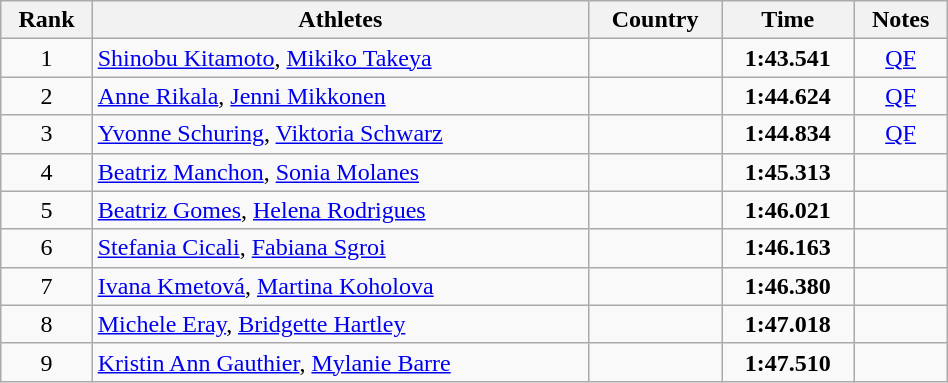<table class="wikitable sortable" width=50% style="text-align:center">
<tr>
<th>Rank</th>
<th>Athletes</th>
<th>Country</th>
<th>Time</th>
<th>Notes</th>
</tr>
<tr>
<td>1</td>
<td align=left><a href='#'>Shinobu Kitamoto</a>, <a href='#'>Mikiko Takeya</a></td>
<td align=left></td>
<td><strong>1:43.541</strong></td>
<td><a href='#'>QF</a></td>
</tr>
<tr>
<td>2</td>
<td align=left><a href='#'>Anne Rikala</a>, <a href='#'>Jenni Mikkonen</a></td>
<td align=left></td>
<td><strong>1:44.624</strong></td>
<td><a href='#'>QF</a></td>
</tr>
<tr>
<td>3</td>
<td align=left><a href='#'>Yvonne Schuring</a>, <a href='#'>Viktoria Schwarz</a></td>
<td align=left></td>
<td><strong>1:44.834</strong></td>
<td><a href='#'>QF</a></td>
</tr>
<tr>
<td>4</td>
<td align=left><a href='#'>Beatriz Manchon</a>, <a href='#'>Sonia Molanes</a></td>
<td align=left></td>
<td><strong>1:45.313</strong></td>
<td></td>
</tr>
<tr>
<td>5</td>
<td align=left><a href='#'>Beatriz Gomes</a>, <a href='#'>Helena Rodrigues</a></td>
<td align=left></td>
<td><strong>1:46.021</strong></td>
<td></td>
</tr>
<tr>
<td>6</td>
<td align=left><a href='#'>Stefania Cicali</a>, <a href='#'>Fabiana Sgroi</a></td>
<td align=left></td>
<td><strong>1:46.163</strong></td>
<td></td>
</tr>
<tr>
<td>7</td>
<td align=left><a href='#'>Ivana Kmetová</a>, <a href='#'>Martina Koholova</a></td>
<td align=left></td>
<td><strong>1:46.380</strong></td>
<td></td>
</tr>
<tr>
<td>8</td>
<td align=left><a href='#'>Michele Eray</a>, <a href='#'>Bridgette Hartley</a></td>
<td align=left></td>
<td><strong>1:47.018</strong></td>
<td></td>
</tr>
<tr>
<td>9</td>
<td align=left><a href='#'>Kristin Ann Gauthier</a>, <a href='#'>Mylanie Barre</a></td>
<td align=left></td>
<td><strong>1:47.510</strong></td>
<td></td>
</tr>
</table>
